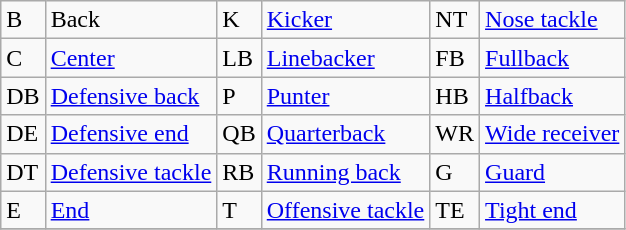<table class="wikitable">
<tr>
<td>B</td>
<td>Back</td>
<td>K</td>
<td><a href='#'>Kicker</a></td>
<td>NT</td>
<td><a href='#'>Nose tackle</a></td>
</tr>
<tr>
<td>C</td>
<td><a href='#'>Center</a></td>
<td>LB</td>
<td><a href='#'>Linebacker</a></td>
<td>FB</td>
<td><a href='#'>Fullback</a></td>
</tr>
<tr>
<td>DB</td>
<td><a href='#'>Defensive back</a></td>
<td>P</td>
<td><a href='#'>Punter</a></td>
<td>HB</td>
<td><a href='#'>Halfback</a></td>
</tr>
<tr>
<td>DE</td>
<td><a href='#'>Defensive end</a></td>
<td>QB</td>
<td><a href='#'>Quarterback</a></td>
<td>WR</td>
<td><a href='#'>Wide receiver</a></td>
</tr>
<tr>
<td>DT</td>
<td><a href='#'>Defensive tackle</a></td>
<td>RB</td>
<td><a href='#'>Running back</a></td>
<td>G</td>
<td><a href='#'>Guard</a></td>
</tr>
<tr>
<td>E</td>
<td><a href='#'>End</a></td>
<td>T</td>
<td><a href='#'>Offensive tackle</a></td>
<td>TE</td>
<td><a href='#'>Tight end</a></td>
</tr>
<tr>
</tr>
</table>
